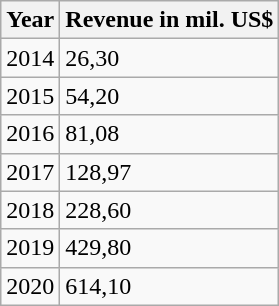<table class="wikitable">
<tr>
<th>Year</th>
<th>Revenue in mil. US$</th>
</tr>
<tr>
<td>2014</td>
<td>26,30</td>
</tr>
<tr>
<td>2015</td>
<td>54,20</td>
</tr>
<tr>
<td>2016</td>
<td>81,08</td>
</tr>
<tr>
<td>2017</td>
<td>128,97</td>
</tr>
<tr>
<td>2018</td>
<td>228,60</td>
</tr>
<tr>
<td>2019</td>
<td>429,80</td>
</tr>
<tr>
<td>2020</td>
<td>614,10</td>
</tr>
</table>
